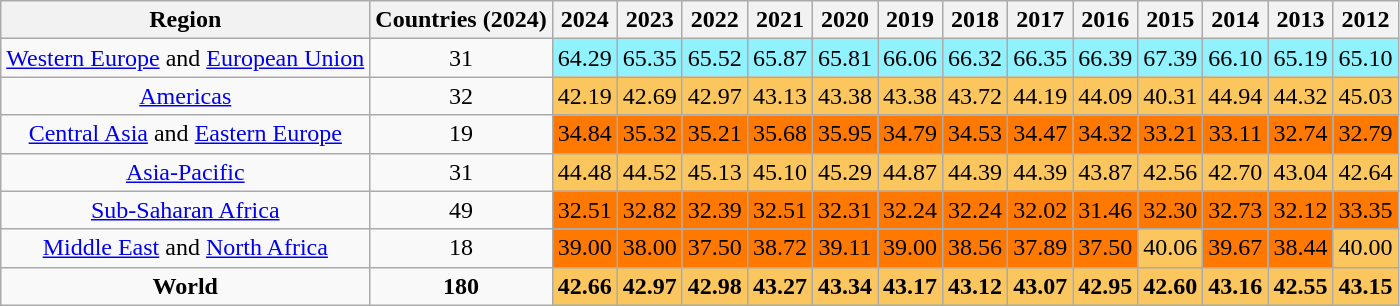<table class="wikitable sortable static-row-numbers sticky-header sort-under col1left" style="text-align:center;">
<tr class="static-row-header" style="text-align:center;vertical-align:bottom;">
<th>Region</th>
<th>Countries (2024)</th>
<th>2024</th>
<th>2023</th>
<th>2022</th>
<th>2021</th>
<th>2020</th>
<th>2019</th>
<th>2018</th>
<th>2017</th>
<th>2016</th>
<th>2015</th>
<th>2014</th>
<th>2013</th>
<th>2012</th>
</tr>
<tr>
<td><a href='#'>Western Europe</a> and <a href='#'>European Union</a></td>
<td>31</td>
<td bgcolor="#90f1ff">64.29</td>
<td bgcolor="#90f1ff">65.35</td>
<td bgcolor="#90f1ff">65.52</td>
<td bgcolor="#90f1ff">65.87</td>
<td bgcolor="#90f1ff">65.81</td>
<td bgcolor="#90f1ff">66.06</td>
<td bgcolor="#90f1ff">66.32</td>
<td bgcolor="#90f1ff">66.35</td>
<td bgcolor="#90f1ff">66.39</td>
<td bgcolor="#90f1ff">67.39</td>
<td bgcolor="#90f1ff">66.10</td>
<td bgcolor="#90f1ff">65.19</td>
<td bgcolor="#90f1ff">65.10</td>
</tr>
<tr>
<td><a href='#'>Americas</a></td>
<td>32</td>
<td bgcolor="#fac65d">42.19</td>
<td bgcolor="#fac65d">42.69</td>
<td bgcolor="#fac65d">42.97</td>
<td bgcolor="#fac65d">43.13</td>
<td bgcolor="#fac65d">43.38</td>
<td bgcolor="#fac65d">43.38</td>
<td bgcolor="#fac65d">43.72</td>
<td bgcolor="#fac65d">44.19</td>
<td bgcolor="#fac65d">44.09</td>
<td bgcolor="#fac65d">40.31</td>
<td bgcolor="#fac65d">44.94</td>
<td bgcolor="#fac65d">44.32</td>
<td bgcolor="#fac65d">45.03</td>
</tr>
<tr>
<td><a href='#'>Central Asia</a> and <a href='#'>Eastern Europe</a></td>
<td>19</td>
<td bgcolor="#ff7800">34.84</td>
<td bgcolor="#ff7800">35.32</td>
<td bgcolor="#ff7800">35.21</td>
<td bgcolor="#ff7800">35.68</td>
<td bgcolor="#ff7800">35.95</td>
<td bgcolor="#ff7800">34.79</td>
<td bgcolor="#ff7800">34.53</td>
<td bgcolor="#ff7800">34.47</td>
<td bgcolor="#ff7800">34.32</td>
<td bgcolor="#ff7800">33.21</td>
<td bgcolor="#ff7800">33.11</td>
<td bgcolor="#ff7800">32.74</td>
<td bgcolor="#ff7800">32.79</td>
</tr>
<tr>
<td><a href='#'>Asia-Pacific</a></td>
<td>31</td>
<td bgcolor="#fac65d">44.48</td>
<td bgcolor="#fac65d">44.52</td>
<td bgcolor="#fac65d">45.13</td>
<td bgcolor="#fac65d">45.10</td>
<td bgcolor="#fac65d">45.29</td>
<td bgcolor="#fac65d">44.87</td>
<td bgcolor="#fac65d">44.39</td>
<td bgcolor="#fac65d">44.39</td>
<td bgcolor="#fac65d">43.87</td>
<td bgcolor="#fac65d">42.56</td>
<td bgcolor="#fac65d">42.70</td>
<td bgcolor="#fac65d">43.04</td>
<td bgcolor="#fac65d">42.64</td>
</tr>
<tr>
<td><a href='#'>Sub-Saharan Africa</a></td>
<td>49</td>
<td bgcolor="#ff7800">32.51</td>
<td bgcolor="#ff7800">32.82</td>
<td bgcolor="#ff7800">32.39</td>
<td bgcolor="#ff7800">32.51</td>
<td bgcolor="#ff7800">32.31</td>
<td bgcolor="#ff7800">32.24</td>
<td bgcolor="#ff7800">32.24</td>
<td bgcolor="#ff7800">32.02</td>
<td bgcolor="#ff7800">31.46</td>
<td bgcolor="#ff7800">32.30</td>
<td bgcolor="#ff7800">32.73</td>
<td bgcolor="#ff7800">32.12</td>
<td bgcolor="#ff7800">33.35</td>
</tr>
<tr>
<td><a href='#'>Middle East</a> and <a href='#'>North Africa</a></td>
<td>18</td>
<td bgcolor="#ff7800">39.00</td>
<td bgcolor="#ff7800">38.00</td>
<td bgcolor="#ff7800">37.50</td>
<td bgcolor="#ff7800">38.72</td>
<td bgcolor="#ff7800">39.11</td>
<td bgcolor="#ff7800">39.00</td>
<td bgcolor="#ff7800">38.56</td>
<td bgcolor="#ff7800">37.89</td>
<td bgcolor="#ff7800">37.50</td>
<td bgcolor="#fac65d">40.06</td>
<td bgcolor="#ff7800">39.67</td>
<td bgcolor="#ff7800">38.44</td>
<td bgcolor="#fac65d">40.00</td>
</tr>
<tr class="sortbottom static-row-header">
<td><strong>World</strong></td>
<td><strong>180</strong></td>
<td bgcolor="#fac65d"><strong>42.66</strong></td>
<td bgcolor="#fac65d"><strong>42.97</strong></td>
<td bgcolor="#fac65d"><strong>42.98</strong></td>
<td bgcolor="#fac65d"><strong>43.27</strong></td>
<td bgcolor="#fac65d"><strong>43.34</strong></td>
<td bgcolor="#fac65d"><strong>43.17</strong></td>
<td bgcolor="#fac65d"><strong>43.12</strong></td>
<td bgcolor="#fac65d"><strong>43.07</strong></td>
<td bgcolor="#fac65d"><strong>42.95</strong></td>
<td bgcolor="#fac65d"><strong>42.60</strong></td>
<td bgcolor="#fac65d"><strong>43.16</strong></td>
<td bgcolor="#fac65d"><strong>42.55</strong></td>
<td bgcolor="#fac65d"><strong>43.15</strong></td>
</tr>
</table>
